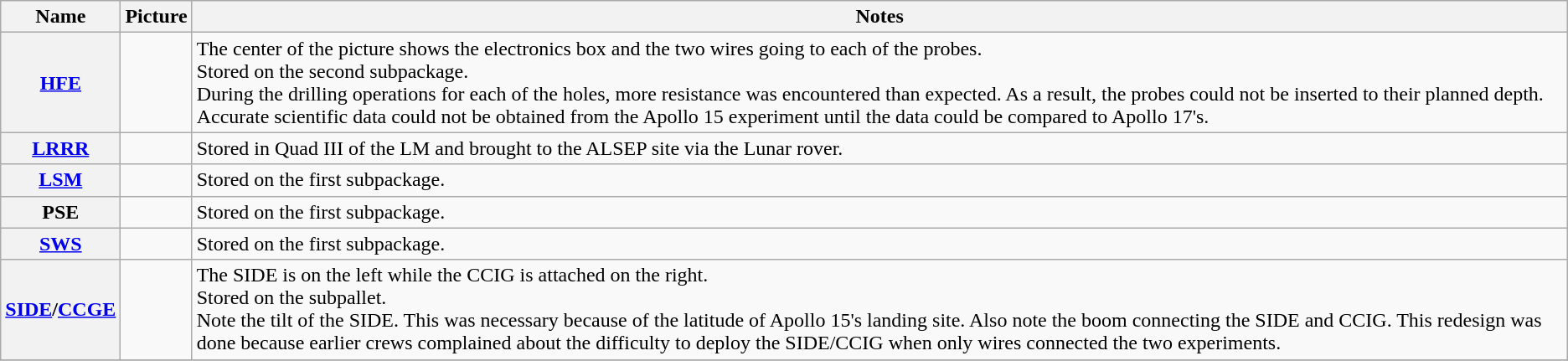<table class="wikitable">
<tr>
<th>Name</th>
<th>Picture</th>
<th>Notes</th>
</tr>
<tr>
<th><a href='#'>HFE</a></th>
<td></td>
<td>The center of the picture shows the electronics box and the two wires going to each of the probes.<br>Stored on the second subpackage.<br>During the drilling operations for each of the holes, more resistance was encountered than expected. As a result, the probes could not be inserted to their planned depth. Accurate scientific data could not be obtained from the Apollo 15 experiment until the data could be compared to Apollo 17's.</td>
</tr>
<tr>
<th><a href='#'>LRRR</a></th>
<td></td>
<td>Stored in Quad III of the LM and brought to the ALSEP site via the Lunar rover.</td>
</tr>
<tr>
<th><a href='#'>LSM</a></th>
<td></td>
<td>Stored on the first subpackage.</td>
</tr>
<tr>
<th>PSE</th>
<td></td>
<td>Stored on the first subpackage.</td>
</tr>
<tr>
<th><a href='#'>SWS</a></th>
<td></td>
<td>Stored on the first subpackage.</td>
</tr>
<tr>
<th><a href='#'>SIDE</a>/<a href='#'>CCGE</a></th>
<td></td>
<td>The SIDE is on the left while the CCIG is attached on the right.<br>Stored on the subpallet.<br>Note the tilt of the SIDE. This was necessary because of the latitude of Apollo 15's landing site. Also note the boom connecting the SIDE and CCIG. This redesign was done because earlier crews complained about the difficulty to deploy the SIDE/CCIG when only wires connected the two experiments.</td>
</tr>
<tr>
</tr>
</table>
